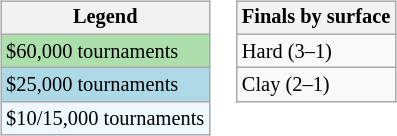<table>
<tr valign=top>
<td><br><table class=wikitable style="font-size:85%">
<tr>
<th>Legend</th>
</tr>
<tr style="background:#addfad;">
<td>$60,000 tournaments</td>
</tr>
<tr style="background:lightblue;">
<td>$25,000 tournaments</td>
</tr>
<tr style="background:#f0f8ff;">
<td>$10/15,000 tournaments</td>
</tr>
</table>
</td>
<td><br><table class=wikitable style="font-size:85%">
<tr>
<th>Finals by surface</th>
</tr>
<tr>
<td>Hard (3–1)</td>
</tr>
<tr>
<td>Clay (2–1)</td>
</tr>
</table>
</td>
</tr>
</table>
